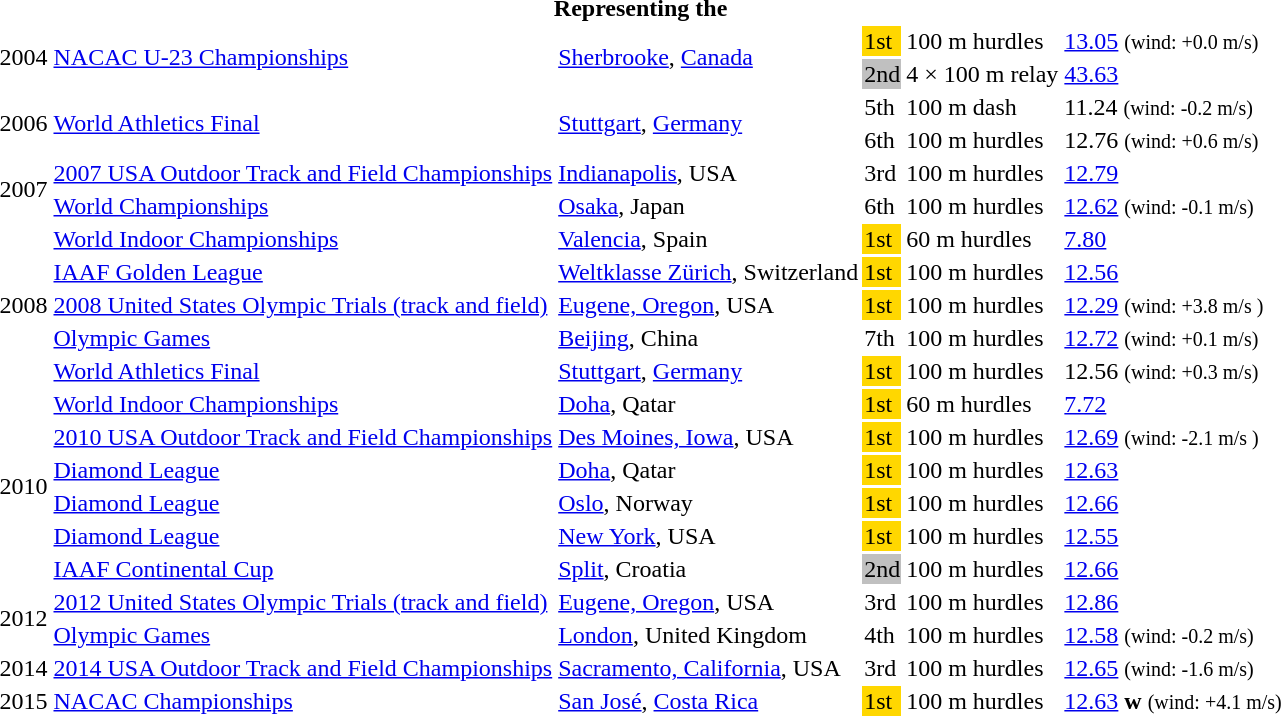<table>
<tr>
<th colspan="6">Representing the </th>
</tr>
<tr>
<td rowspan=2>2004</td>
<td rowspan=2><a href='#'>NACAC U-23 Championships</a></td>
<td rowspan=2><a href='#'>Sherbrooke</a>, <a href='#'>Canada</a></td>
<td bgcolor=gold>1st</td>
<td>100 m hurdles</td>
<td><a href='#'>13.05</a> <small>(wind: +0.0 m/s)</small></td>
</tr>
<tr>
<td style="background:silver;">2nd</td>
<td>4 × 100 m relay</td>
<td><a href='#'>43.63</a></td>
</tr>
<tr>
<td rowspan=2>2006</td>
<td rowspan=2><a href='#'>World Athletics Final</a></td>
<td rowspan=2><a href='#'>Stuttgart</a>, <a href='#'>Germany</a></td>
<td>5th</td>
<td>100 m dash</td>
<td>11.24 <small>(wind: -0.2 m/s)</small></td>
</tr>
<tr>
<td>6th</td>
<td>100 m hurdles</td>
<td>12.76 <small>(wind: +0.6 m/s)</small></td>
</tr>
<tr>
<td rowspan=2>2007</td>
<td><a href='#'>2007 USA Outdoor Track and Field Championships</a></td>
<td><a href='#'>Indianapolis</a>, USA</td>
<td style="background:bronze;">3rd</td>
<td>100 m hurdles</td>
<td><a href='#'>12.79</a></td>
</tr>
<tr>
<td><a href='#'>World Championships</a></td>
<td><a href='#'>Osaka</a>, Japan</td>
<td>6th</td>
<td>100 m hurdles</td>
<td><a href='#'>12.62</a> <small>(wind: -0.1 m/s)</small></td>
</tr>
<tr>
<td rowspan=5>2008</td>
<td><a href='#'>World Indoor Championships</a></td>
<td><a href='#'>Valencia</a>, Spain</td>
<td bgcolor=gold>1st</td>
<td>60 m hurdles</td>
<td><a href='#'>7.80</a></td>
</tr>
<tr>
<td><a href='#'>IAAF Golden League</a></td>
<td><a href='#'>Weltklasse Zürich</a>, Switzerland</td>
<td bgcolor=gold>1st</td>
<td>100 m hurdles</td>
<td><a href='#'>12.56</a></td>
</tr>
<tr>
<td><a href='#'>2008 United States Olympic Trials (track and field)</a></td>
<td><a href='#'>Eugene, Oregon</a>, USA</td>
<td style="background:gold;">1st</td>
<td>100 m hurdles</td>
<td><a href='#'>12.29</a> <small>(wind: +3.8 m/s )</small></td>
</tr>
<tr>
<td><a href='#'>Olympic Games</a></td>
<td><a href='#'>Beijing</a>, China</td>
<td>7th</td>
<td>100 m hurdles</td>
<td><a href='#'>12.72</a> <small>(wind: +0.1 m/s)</small></td>
</tr>
<tr>
<td><a href='#'>World Athletics Final</a></td>
<td><a href='#'>Stuttgart</a>, <a href='#'>Germany</a></td>
<td style="background:gold;">1st</td>
<td>100 m hurdles</td>
<td>12.56 <small>(wind: +0.3 m/s)</small></td>
</tr>
<tr>
<td rowspan=6>2010</td>
<td><a href='#'>World Indoor Championships</a></td>
<td><a href='#'>Doha</a>, Qatar</td>
<td bgcolor=gold>1st</td>
<td>60 m hurdles</td>
<td><a href='#'>7.72</a></td>
</tr>
<tr>
<td><a href='#'>2010 USA Outdoor Track and Field Championships</a></td>
<td><a href='#'>Des Moines, Iowa</a>, USA</td>
<td style="background:gold;">1st</td>
<td>100 m hurdles</td>
<td><a href='#'>12.69</a> <small>(wind: -2.1 m/s )</small></td>
</tr>
<tr>
<td><a href='#'>Diamond League</a></td>
<td><a href='#'>Doha</a>, Qatar</td>
<td bgcolor=gold>1st</td>
<td>100 m hurdles</td>
<td><a href='#'>12.63</a></td>
</tr>
<tr>
<td><a href='#'>Diamond League</a></td>
<td><a href='#'>Oslo</a>, Norway</td>
<td bgcolor=gold>1st</td>
<td>100 m hurdles</td>
<td><a href='#'>12.66</a></td>
</tr>
<tr>
<td><a href='#'>Diamond League</a></td>
<td><a href='#'>New York</a>, USA</td>
<td bgcolor=gold>1st</td>
<td>100 m hurdles</td>
<td><a href='#'>12.55</a></td>
</tr>
<tr>
<td><a href='#'>IAAF Continental Cup</a></td>
<td><a href='#'>Split</a>, Croatia</td>
<td style="background:silver;">2nd</td>
<td>100 m hurdles</td>
<td><a href='#'>12.66</a></td>
</tr>
<tr>
<td rowspan=2>2012</td>
<td><a href='#'>2012 United States Olympic Trials (track and field)</a></td>
<td><a href='#'>Eugene, Oregon</a>, USA</td>
<td style="background:bronze;">3rd</td>
<td>100 m hurdles</td>
<td><a href='#'>12.86</a></td>
</tr>
<tr>
<td><a href='#'>Olympic Games</a></td>
<td><a href='#'>London</a>, United Kingdom</td>
<td>4th</td>
<td>100 m hurdles</td>
<td><a href='#'>12.58</a> <small>(wind: -0.2 m/s)</small></td>
</tr>
<tr>
<td>2014</td>
<td><a href='#'>2014 USA Outdoor Track and Field Championships</a></td>
<td><a href='#'>Sacramento, California</a>, USA</td>
<td style="background:bronze;">3rd</td>
<td>100 m hurdles</td>
<td><a href='#'>12.65</a> <small>(wind: -1.6 m/s)</small></td>
</tr>
<tr>
<td>2015</td>
<td><a href='#'>NACAC Championships</a></td>
<td><a href='#'>San José</a>, <a href='#'>Costa Rica</a></td>
<td bgcolor=gold>1st</td>
<td>100 m hurdles</td>
<td><a href='#'>12.63</a> <strong>w</strong> <small>(wind: +4.1 m/s)</small></td>
</tr>
</table>
